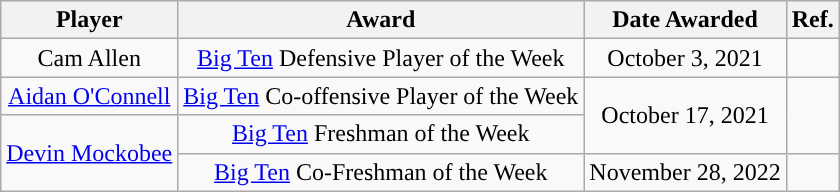<table class="wikitable sortable sortable" style="text-align: center">
<tr>
<th>Player</th>
<th>Award</th>
<th>Date Awarded</th>
<th>Ref.</th>
</tr>
<tr>
<td>Cam Allen</td>
<td><a href='#'>Big Ten</a> Defensive Player of the Week</td>
<td>October 3, 2021</td>
<td></td>
</tr>
<tr>
<td><a href='#'>Aidan O'Connell</a></td>
<td><a href='#'>Big Ten</a> Co-offensive Player of the Week</td>
<td rowspan=2>October 17, 2021</td>
<td rowspan=2></td>
</tr>
<tr>
<td rowspan=2><a href='#'>Devin Mockobee</a></td>
<td><a href='#'>Big Ten</a> Freshman of the Week</td>
</tr>
<tr>
<td><a href='#'>Big Ten</a> Co-Freshman of the Week</td>
<td>November 28, 2022</td>
<td></td>
</tr>
</table>
